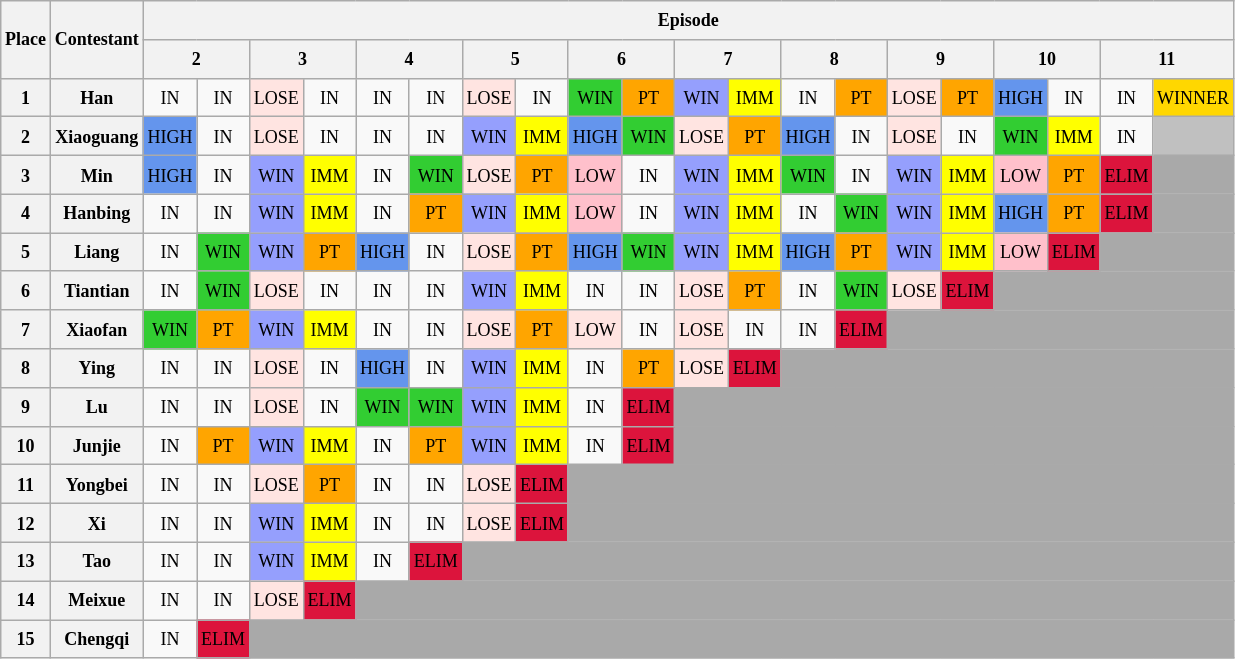<table class="wikitable" style="text-align: center; font-size: 9pt; line-height:20px;">
<tr>
<th rowspan="2">Place</th>
<th rowspan="2">Contestant</th>
<th colspan="20">Episode</th>
</tr>
<tr>
<th colspan="2">2</th>
<th ! colspan="2">3</th>
<th ! colspan="2">4</th>
<th ! colspan="2">5</th>
<th ! colspan="2">6</th>
<th ! colspan="2">7</th>
<th ! colspan="2">8</th>
<th ! colspan="2">9</th>
<th ! colspan="2">10</th>
<th ! colspan="2">11</th>
</tr>
<tr>
<th>1</th>
<th>Han</th>
<td>IN</td>
<td>IN</td>
<td bgcolor=mistyrose>LOSE</td>
<td>IN</td>
<td>IN</td>
<td>IN</td>
<td bgcolor=mistyrose>LOSE</td>
<td>IN</td>
<td bgcolor=limegreen>WIN</td>
<td bgcolor=orange>PT</td>
<td bgcolor=#959FFD>WIN</td>
<td bgcolor=yellow>IMM</td>
<td>IN</td>
<td bgcolor=orange>PT</td>
<td bgcolor=mistyrose>LOSE</td>
<td bgcolor=orange>PT</td>
<td bgcolor=cornflowerblue>HIGH</td>
<td>IN</td>
<td>IN</td>
<td bgcolor=gold>WINNER</td>
</tr>
<tr>
<th>2</th>
<th>Xiaoguang</th>
<td bgcolor=cornflowerblue>HIGH</td>
<td>IN</td>
<td bgcolor=mistyrose>LOSE</td>
<td>IN</td>
<td>IN</td>
<td>IN</td>
<td bgcolor=#959FFD>WIN</td>
<td bgcolor=yellow>IMM</td>
<td bgcolor=cornflowerblue>HIGH</td>
<td bgcolor=limegreen>WIN</td>
<td bgcolor=mistyrose>LOSE</td>
<td bgcolor=orange>PT</td>
<td bgcolor=cornflowerblue>HIGH</td>
<td>IN</td>
<td bgcolor=mistyrose>LOSE</td>
<td>IN</td>
<td bgcolor=limegreen>WIN</td>
<td bgcolor=yellow>IMM</td>
<td>IN</td>
<td style="background:silver;"></td>
</tr>
<tr>
<th>3</th>
<th>Min</th>
<td bgcolor=cornflowerblue>HIGH</td>
<td>IN</td>
<td bgcolor=#959FFD>WIN</td>
<td bgcolor=yellow>IMM</td>
<td>IN</td>
<td bgcolor=limegreen>WIN</td>
<td bgcolor=mistyrose>LOSE</td>
<td bgcolor=orange>PT</td>
<td bgcolor=pink>LOW</td>
<td>IN</td>
<td bgcolor=#959FFD>WIN</td>
<td bgcolor=yellow>IMM</td>
<td bgcolor=limegreen>WIN</td>
<td>IN</td>
<td bgcolor=#959FFD>WIN</td>
<td bgcolor=yellow>IMM</td>
<td bgcolor=pink>LOW</td>
<td bgcolor=orange>PT</td>
<td bgcolor=crimson>ELIM</td>
<td colspan="48" style="background:darkgrey;"></td>
</tr>
<tr>
<th>4</th>
<th>Hanbing</th>
<td>IN</td>
<td>IN</td>
<td bgcolor=#959FFD>WIN</td>
<td bgcolor=yellow>IMM</td>
<td>IN</td>
<td bgcolor=orange>PT</td>
<td bgcolor=#959FFD>WIN</td>
<td bgcolor=yellow>IMM</td>
<td bgcolor=pink>LOW</td>
<td>IN</td>
<td bgcolor=#959FFD>WIN</td>
<td bgcolor=yellow>IMM</td>
<td>IN</td>
<td bgcolor=limegreen>WIN</td>
<td bgcolor=#959FFD>WIN</td>
<td bgcolor=yellow>IMM</td>
<td bgcolor=cornflowerblue>HIGH</td>
<td bgcolor=orange>PT</td>
<td bgcolor=crimson>ELIM</td>
<td colspan="48" style="background:darkgrey;"></td>
</tr>
<tr>
<th>5</th>
<th>Liang</th>
<td>IN</td>
<td bgcolor=limegreen>WIN</td>
<td bgcolor=#959FFD>WIN</td>
<td bgcolor=orange>PT</td>
<td bgcolor=cornflowerblue>HIGH</td>
<td>IN</td>
<td bgcolor=mistyrose>LOSE</td>
<td bgcolor=orange>PT</td>
<td bgcolor=cornflowerblue>HIGH</td>
<td bgcolor=limegreen>WIN</td>
<td bgcolor=#959FFD>WIN</td>
<td bgcolor=yellow>IMM</td>
<td bgcolor=cornflowerblue>HIGH</td>
<td bgcolor=orange>PT</td>
<td bgcolor=#959FFD>WIN</td>
<td bgcolor=yellow>IMM</td>
<td bgcolor=pink>LOW</td>
<td bgcolor=crimson>ELIM</td>
<td colspan="48" style="background:darkgrey;"></td>
</tr>
<tr>
<th>6</th>
<th>Tiantian</th>
<td>IN</td>
<td bgcolor=limegreen>WIN</td>
<td bgcolor=mistyrose>LOSE</td>
<td>IN</td>
<td>IN</td>
<td>IN</td>
<td bgcolor=#959FFD>WIN</td>
<td bgcolor=yellow>IMM</td>
<td>IN</td>
<td>IN</td>
<td bgcolor=mistyrose>LOSE</td>
<td bgcolor=orange>PT</td>
<td>IN</td>
<td bgcolor=limegreen>WIN</td>
<td bgcolor=mistyrose>LOSE</td>
<td bgcolor=crimson>ELIM</td>
<td colspan="48" style="background:darkgrey;"></td>
</tr>
<tr>
<th>7</th>
<th>Xiaofan</th>
<td bgcolor=limegreen>WIN</td>
<td bgcolor=orange>PT</td>
<td bgcolor=#959FFD>WIN</td>
<td bgcolor=yellow>IMM</td>
<td>IN</td>
<td>IN</td>
<td bgcolor=mistyrose>LOSE</td>
<td bgcolor=orange>PT</td>
<td bgcolor=mistyrose>LOW</td>
<td>IN</td>
<td bgcolor=mistyrose>LOSE</td>
<td>IN</td>
<td>IN</td>
<td bgcolor=crimson>ELIM</td>
<td colspan="48" style="background:darkgrey;"></td>
</tr>
<tr>
<th>8</th>
<th>Ying</th>
<td>IN</td>
<td>IN</td>
<td bgcolor=mistyrose>LOSE</td>
<td>IN</td>
<td bgcolor=cornflowerblue>HIGH</td>
<td>IN</td>
<td bgcolor=#959FFD>WIN</td>
<td bgcolor=yellow>IMM</td>
<td>IN</td>
<td bgcolor=orange>PT</td>
<td bgcolor=mistyrose>LOSE</td>
<td bgcolor=crimson>ELIM</td>
<td colspan="48" style="background:darkgrey;"></td>
</tr>
<tr>
<th>9</th>
<th>Lu</th>
<td>IN</td>
<td>IN</td>
<td bgcolor=mistyrose>LOSE</td>
<td>IN</td>
<td bgcolor=limegreen>WIN</td>
<td bgcolor=limegreen>WIN</td>
<td bgcolor=#959FFD>WIN</td>
<td bgcolor=yellow>IMM</td>
<td>IN</td>
<td bgcolor=crimson>ELIM</td>
<td colspan="48" style="background:darkgrey;"></td>
</tr>
<tr>
<th>10</th>
<th>Junjie</th>
<td>IN</td>
<td bgcolor=orange>PT</td>
<td bgcolor=#959FFD>WIN</td>
<td bgcolor=yellow>IMM</td>
<td>IN</td>
<td bgcolor=orange>PT</td>
<td bgcolor=#959FFD>WIN</td>
<td bgcolor=yellow>IMM</td>
<td>IN</td>
<td bgcolor=crimson>ELIM</td>
<td colspan="48" style="background:darkgrey;"></td>
</tr>
<tr>
<th>11</th>
<th>Yongbei</th>
<td>IN</td>
<td>IN</td>
<td bgcolor=mistyrose>LOSE</td>
<td bgcolor=orange>PT</td>
<td>IN</td>
<td>IN</td>
<td bgcolor=mistyrose>LOSE</td>
<td bgcolor=crimson>ELIM</td>
<td colspan="48" style="background:darkgrey;"></td>
</tr>
<tr>
<th>12</th>
<th>Xi</th>
<td>IN</td>
<td>IN</td>
<td bgcolor=#959FFD>WIN</td>
<td bgcolor=yellow>IMM</td>
<td>IN</td>
<td>IN</td>
<td bgcolor=mistyrose>LOSE</td>
<td bgcolor=crimson>ELIM</td>
<td colspan="48" style="background:darkgrey;"></td>
</tr>
<tr>
<th>13</th>
<th>Tao</th>
<td>IN</td>
<td>IN</td>
<td bgcolor=#959FFD>WIN</td>
<td bgcolor=yellow>IMM</td>
<td>IN</td>
<td bgcolor=crimson>ELIM</td>
<td colspan="48" style="background:darkgrey;"></td>
</tr>
<tr>
<th>14</th>
<th>Meixue</th>
<td>IN</td>
<td>IN</td>
<td bgcolor=mistyrose>LOSE</td>
<td bgcolor=crimson>ELIM</td>
<td colspan="48" style="background:darkgrey;"></td>
</tr>
<tr>
<th>15</th>
<th>Chengqi</th>
<td>IN</td>
<td bgcolor=crimson>ELIM</td>
<td colspan="48" style="background:darkgrey;"></td>
</tr>
</table>
